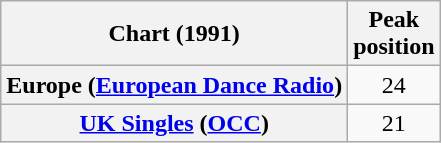<table class="wikitable sortable plainrowheaders" style="text-align:center">
<tr>
<th scope="col">Chart (1991)</th>
<th scope="col">Peak<br>position</th>
</tr>
<tr>
<th scope="row">Europe (<a href='#'>European Dance Radio</a>)</th>
<td>24</td>
</tr>
<tr>
<th scope="row"><a href='#'>UK Singles</a> (<a href='#'>OCC</a>)</th>
<td>21</td>
</tr>
</table>
